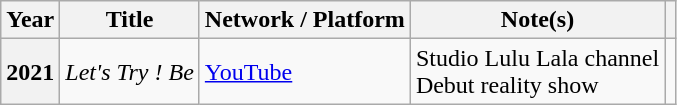<table class="wikitable plainrowheaders">
<tr>
<th scope="col">Year</th>
<th scope="col">Title</th>
<th scope="col">Network / Platform</th>
<th scope="col">Note(s)</th>
<th scope="col"></th>
</tr>
<tr>
<th scope="row">2021</th>
<td><em>Let's Try ! Be</em></td>
<td><a href='#'>YouTube</a></td>
<td>Studio Lulu Lala channel<br>Debut reality show</td>
<td style="text-align:center"></td>
</tr>
</table>
